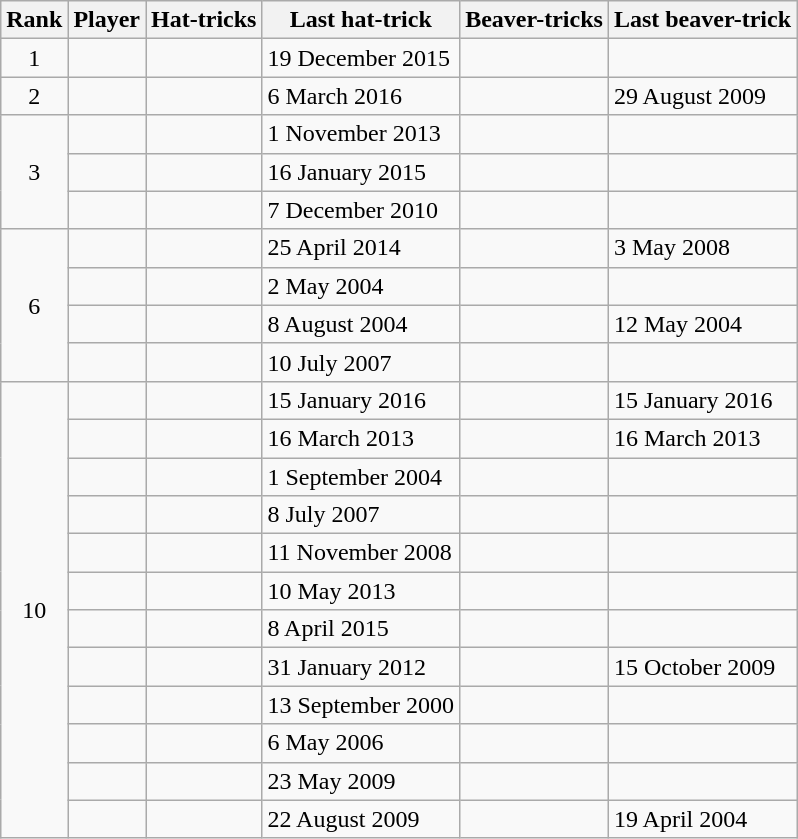<table class="sortable wikitable">
<tr>
<th class="unsortable">Rank</th>
<th>Player</th>
<th>Hat-tricks</th>
<th>Last hat-trick</th>
<th>Beaver-tricks</th>
<th>Last beaver-trick</th>
</tr>
<tr>
<td rowspan=1 style="text-align:center;">1</td>
<td> </td>
<td></td>
<td>19 December 2015</td>
<td></td>
<td></td>
</tr>
<tr>
<td rowspan=1 style="text-align:center;">2</td>
<td> </td>
<td></td>
<td>6 March 2016</td>
<td></td>
<td>29 August 2009</td>
</tr>
<tr>
<td rowspan=3 style="text-align:center;">3</td>
<td> </td>
<td></td>
<td>1 November 2013</td>
<td></td>
<td></td>
</tr>
<tr>
<td> </td>
<td></td>
<td>16 January 2015</td>
<td></td>
<td></td>
</tr>
<tr>
<td> </td>
<td></td>
<td>7 December 2010</td>
<td></td>
<td></td>
</tr>
<tr>
<td rowspan=4 style="text-align:center;">6</td>
<td> </td>
<td></td>
<td>25 April 2014</td>
<td></td>
<td>3 May 2008</td>
</tr>
<tr>
<td> </td>
<td></td>
<td>2 May 2004</td>
<td></td>
<td></td>
</tr>
<tr>
<td> </td>
<td></td>
<td>8 August 2004</td>
<td></td>
<td>12 May 2004</td>
</tr>
<tr>
<td> </td>
<td></td>
<td>10 July 2007</td>
<td></td>
<td></td>
</tr>
<tr>
<td rowspan=12 style="text-align:center;">10</td>
<td> </td>
<td></td>
<td>15 January 2016</td>
<td></td>
<td>15 January 2016</td>
</tr>
<tr>
<td> </td>
<td></td>
<td>16 March 2013</td>
<td></td>
<td>16 March 2013</td>
</tr>
<tr>
<td> </td>
<td></td>
<td>1 September 2004</td>
<td></td>
<td></td>
</tr>
<tr>
<td> </td>
<td></td>
<td>8 July 2007</td>
<td></td>
<td></td>
</tr>
<tr>
<td> </td>
<td></td>
<td>11 November 2008</td>
<td></td>
<td></td>
</tr>
<tr>
<td> </td>
<td></td>
<td>10 May 2013</td>
<td></td>
<td></td>
</tr>
<tr>
<td> </td>
<td></td>
<td>8 April 2015</td>
<td></td>
<td></td>
</tr>
<tr>
<td> </td>
<td></td>
<td>31 January 2012</td>
<td></td>
<td>15 October 2009</td>
</tr>
<tr>
<td> </td>
<td></td>
<td>13 September 2000</td>
<td></td>
<td></td>
</tr>
<tr>
<td> </td>
<td></td>
<td>6 May 2006</td>
<td></td>
<td></td>
</tr>
<tr>
<td> </td>
<td></td>
<td>23 May 2009</td>
<td></td>
<td></td>
</tr>
<tr>
<td> </td>
<td></td>
<td>22 August 2009</td>
<td></td>
<td>19 April 2004</td>
</tr>
</table>
